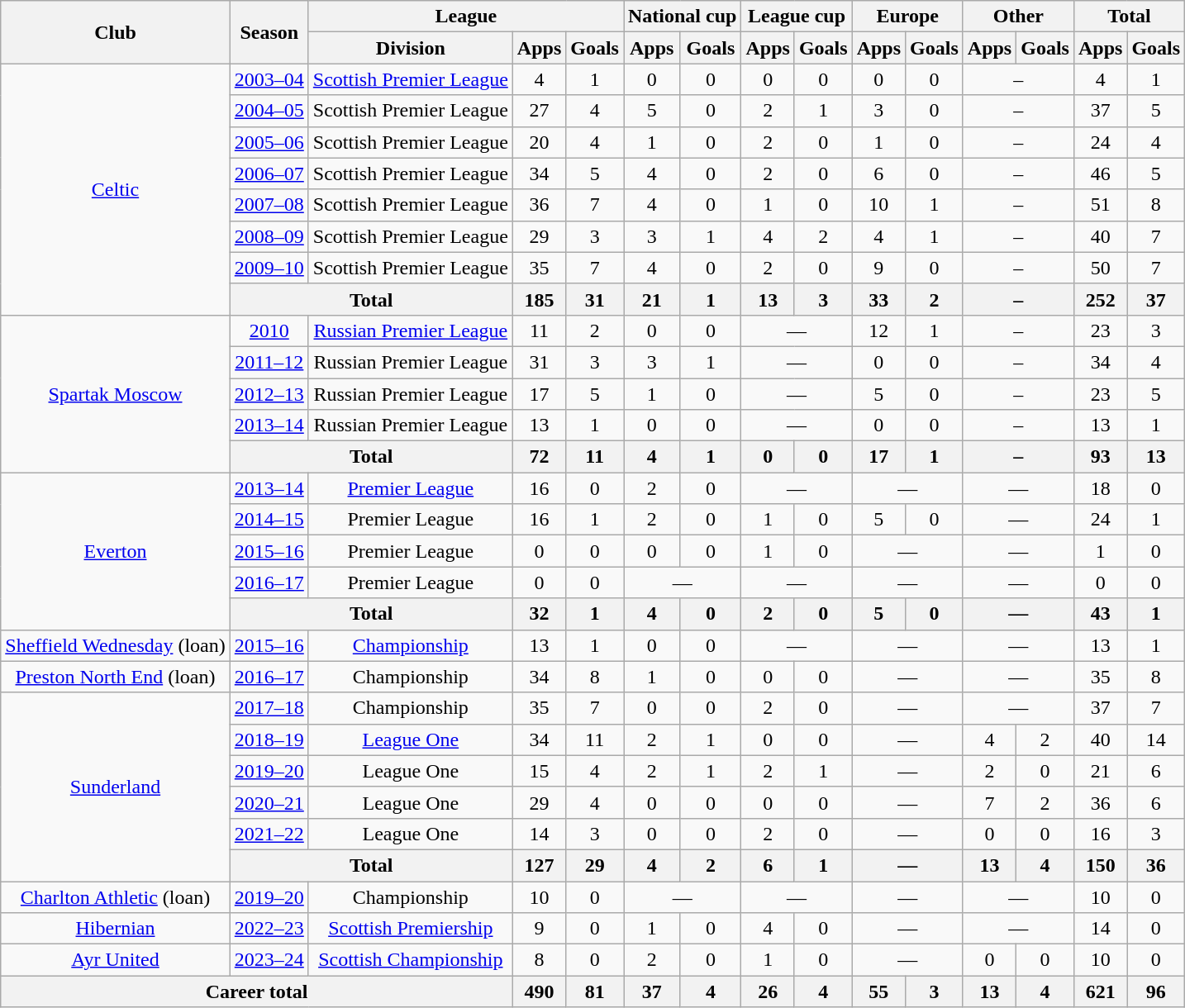<table class=wikitable style="text-align: center">
<tr>
<th rowspan="2">Club</th>
<th rowspan="2">Season</th>
<th colspan="3">League</th>
<th colspan="2">National cup</th>
<th colspan="2">League cup</th>
<th colspan="2">Europe</th>
<th colspan="2">Other</th>
<th colspan="2">Total</th>
</tr>
<tr>
<th>Division</th>
<th>Apps</th>
<th>Goals</th>
<th>Apps</th>
<th>Goals</th>
<th>Apps</th>
<th>Goals</th>
<th>Apps</th>
<th>Goals</th>
<th>Apps</th>
<th>Goals</th>
<th>Apps</th>
<th>Goals</th>
</tr>
<tr>
<td rowspan="8"><a href='#'>Celtic</a></td>
<td><a href='#'>2003–04</a></td>
<td><a href='#'>Scottish Premier League</a></td>
<td>4</td>
<td>1</td>
<td>0</td>
<td>0</td>
<td>0</td>
<td>0</td>
<td>0</td>
<td>0</td>
<td colspan="2">–</td>
<td>4</td>
<td>1</td>
</tr>
<tr>
<td><a href='#'>2004–05</a></td>
<td>Scottish Premier League</td>
<td>27</td>
<td>4</td>
<td>5</td>
<td>0</td>
<td>2</td>
<td>1</td>
<td>3</td>
<td>0</td>
<td colspan="2">–</td>
<td>37</td>
<td>5</td>
</tr>
<tr>
<td><a href='#'>2005–06</a></td>
<td>Scottish Premier League</td>
<td>20</td>
<td>4</td>
<td>1</td>
<td>0</td>
<td>2</td>
<td>0</td>
<td>1</td>
<td>0</td>
<td colspan="2">–</td>
<td>24</td>
<td>4</td>
</tr>
<tr>
<td><a href='#'>2006–07</a></td>
<td>Scottish Premier League</td>
<td>34</td>
<td>5</td>
<td>4</td>
<td>0</td>
<td>2</td>
<td>0</td>
<td>6</td>
<td>0</td>
<td colspan="2">–</td>
<td>46</td>
<td>5</td>
</tr>
<tr>
<td><a href='#'>2007–08</a></td>
<td>Scottish Premier League</td>
<td>36</td>
<td>7</td>
<td>4</td>
<td>0</td>
<td>1</td>
<td>0</td>
<td>10</td>
<td>1</td>
<td colspan="2">–</td>
<td>51</td>
<td>8</td>
</tr>
<tr>
<td><a href='#'>2008–09</a></td>
<td>Scottish Premier League</td>
<td>29</td>
<td>3</td>
<td>3</td>
<td>1</td>
<td>4</td>
<td>2</td>
<td>4</td>
<td>1</td>
<td colspan="2">–</td>
<td>40</td>
<td>7</td>
</tr>
<tr>
<td><a href='#'>2009–10</a></td>
<td>Scottish Premier League</td>
<td>35</td>
<td>7</td>
<td>4</td>
<td>0</td>
<td>2</td>
<td>0</td>
<td>9</td>
<td>0</td>
<td colspan="2">–</td>
<td>50</td>
<td>7</td>
</tr>
<tr>
<th colspan="2">Total</th>
<th>185</th>
<th>31</th>
<th>21</th>
<th>1</th>
<th>13</th>
<th>3</th>
<th>33</th>
<th>2</th>
<th colspan="2">–</th>
<th>252</th>
<th>37</th>
</tr>
<tr>
<td rowspan="5"><a href='#'>Spartak Moscow</a></td>
<td><a href='#'>2010</a></td>
<td><a href='#'>Russian Premier League</a></td>
<td>11</td>
<td>2</td>
<td>0</td>
<td>0</td>
<td colspan="2">—</td>
<td>12</td>
<td>1</td>
<td colspan="2">–</td>
<td>23</td>
<td>3</td>
</tr>
<tr>
<td><a href='#'>2011–12</a></td>
<td>Russian Premier League</td>
<td>31</td>
<td>3</td>
<td>3</td>
<td>1</td>
<td colspan="2">—</td>
<td>0</td>
<td>0</td>
<td colspan="2">–</td>
<td>34</td>
<td>4</td>
</tr>
<tr>
<td><a href='#'>2012–13</a></td>
<td>Russian Premier League</td>
<td>17</td>
<td>5</td>
<td>1</td>
<td>0</td>
<td colspan="2">—</td>
<td>5</td>
<td>0</td>
<td colspan="2">–</td>
<td>23</td>
<td>5</td>
</tr>
<tr>
<td><a href='#'>2013–14</a></td>
<td>Russian Premier League</td>
<td>13</td>
<td>1</td>
<td>0</td>
<td>0</td>
<td colspan="2">—</td>
<td>0</td>
<td>0</td>
<td colspan="2">–</td>
<td>13</td>
<td>1</td>
</tr>
<tr>
<th colspan="2">Total</th>
<th>72</th>
<th>11</th>
<th>4</th>
<th>1</th>
<th>0</th>
<th>0</th>
<th>17</th>
<th>1</th>
<th colspan="2">–</th>
<th>93</th>
<th>13</th>
</tr>
<tr>
<td rowspan="5"><a href='#'>Everton</a></td>
<td><a href='#'>2013–14</a></td>
<td><a href='#'>Premier League</a></td>
<td>16</td>
<td>0</td>
<td>2</td>
<td>0</td>
<td colspan="2">—</td>
<td colspan="2">—</td>
<td colspan="2">—</td>
<td>18</td>
<td>0</td>
</tr>
<tr>
<td><a href='#'>2014–15</a></td>
<td>Premier League</td>
<td>16</td>
<td>1</td>
<td>2</td>
<td>0</td>
<td>1</td>
<td>0</td>
<td>5</td>
<td>0</td>
<td colspan="2">—</td>
<td>24</td>
<td>1</td>
</tr>
<tr>
<td><a href='#'>2015–16</a></td>
<td>Premier League</td>
<td>0</td>
<td>0</td>
<td>0</td>
<td>0</td>
<td>1</td>
<td>0</td>
<td colspan="2">—</td>
<td colspan="2">—</td>
<td>1</td>
<td>0</td>
</tr>
<tr>
<td><a href='#'>2016–17</a></td>
<td>Premier League</td>
<td>0</td>
<td>0</td>
<td colspan="2">—</td>
<td colspan="2">—</td>
<td colspan="2">—</td>
<td colspan="2">—</td>
<td>0</td>
<td>0</td>
</tr>
<tr>
<th colspan="2">Total</th>
<th>32</th>
<th>1</th>
<th>4</th>
<th>0</th>
<th>2</th>
<th>0</th>
<th>5</th>
<th>0</th>
<th colspan="2">—</th>
<th>43</th>
<th>1</th>
</tr>
<tr>
<td><a href='#'>Sheffield Wednesday</a> (loan)</td>
<td><a href='#'>2015–16</a></td>
<td><a href='#'>Championship</a></td>
<td>13</td>
<td>1</td>
<td>0</td>
<td>0</td>
<td colspan="2">—</td>
<td colspan="2">—</td>
<td colspan="2">—</td>
<td>13</td>
<td>1</td>
</tr>
<tr>
<td><a href='#'>Preston North End</a> (loan)</td>
<td><a href='#'>2016–17</a></td>
<td>Championship</td>
<td>34</td>
<td>8</td>
<td>1</td>
<td>0</td>
<td>0</td>
<td>0</td>
<td colspan="2">—</td>
<td colspan="2">—</td>
<td>35</td>
<td>8</td>
</tr>
<tr>
<td rowspan="6"><a href='#'>Sunderland</a></td>
<td><a href='#'>2017–18</a></td>
<td>Championship</td>
<td>35</td>
<td>7</td>
<td>0</td>
<td>0</td>
<td>2</td>
<td>0</td>
<td colspan="2">—</td>
<td colspan="2">—</td>
<td>37</td>
<td>7</td>
</tr>
<tr>
<td><a href='#'>2018–19</a></td>
<td><a href='#'>League One</a></td>
<td>34</td>
<td>11</td>
<td>2</td>
<td>1</td>
<td>0</td>
<td>0</td>
<td colspan="2">—</td>
<td>4</td>
<td>2</td>
<td>40</td>
<td>14</td>
</tr>
<tr>
<td><a href='#'>2019–20</a></td>
<td>League One</td>
<td>15</td>
<td>4</td>
<td>2</td>
<td>1</td>
<td>2</td>
<td>1</td>
<td colspan="2">—</td>
<td>2</td>
<td>0</td>
<td>21</td>
<td>6</td>
</tr>
<tr>
<td><a href='#'>2020–21</a></td>
<td>League One</td>
<td>29</td>
<td>4</td>
<td>0</td>
<td>0</td>
<td>0</td>
<td>0</td>
<td colspan="2">—</td>
<td>7</td>
<td>2</td>
<td>36</td>
<td>6</td>
</tr>
<tr>
<td><a href='#'>2021–22</a></td>
<td>League One</td>
<td>14</td>
<td>3</td>
<td>0</td>
<td>0</td>
<td>2</td>
<td>0</td>
<td colspan="2">—</td>
<td>0</td>
<td>0</td>
<td>16</td>
<td>3</td>
</tr>
<tr>
<th colspan="2">Total</th>
<th>127</th>
<th>29</th>
<th>4</th>
<th>2</th>
<th>6</th>
<th>1</th>
<th colspan="2">—</th>
<th>13</th>
<th>4</th>
<th>150</th>
<th>36</th>
</tr>
<tr>
<td><a href='#'>Charlton Athletic</a> (loan)</td>
<td><a href='#'>2019–20</a></td>
<td>Championship</td>
<td>10</td>
<td>0</td>
<td colspan="2">—</td>
<td colspan="2">—</td>
<td colspan="2">—</td>
<td colspan="2">—</td>
<td>10</td>
<td>0</td>
</tr>
<tr>
<td><a href='#'>Hibernian</a></td>
<td><a href='#'>2022–23</a></td>
<td><a href='#'>Scottish Premiership</a></td>
<td>9</td>
<td>0</td>
<td>1</td>
<td>0</td>
<td>4</td>
<td>0</td>
<td colspan="2">—</td>
<td colspan="2">—</td>
<td>14</td>
<td>0</td>
</tr>
<tr>
<td><a href='#'>Ayr United</a></td>
<td><a href='#'>2023–24</a></td>
<td><a href='#'>Scottish Championship</a></td>
<td>8</td>
<td>0</td>
<td>2</td>
<td>0</td>
<td>1</td>
<td>0</td>
<td colspan="2">—</td>
<td>0</td>
<td>0</td>
<td>10</td>
<td>0</td>
</tr>
<tr>
<th colspan="3">Career total</th>
<th>490</th>
<th>81</th>
<th>37</th>
<th>4</th>
<th>26</th>
<th>4</th>
<th>55</th>
<th>3</th>
<th>13</th>
<th>4</th>
<th>621</th>
<th>96</th>
</tr>
</table>
